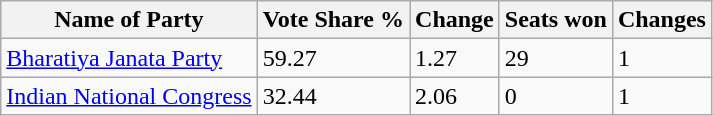<table class="wikitable sortable">
<tr>
<th>Name of Party</th>
<th>Vote Share %</th>
<th>Change</th>
<th>Seats won</th>
<th>Changes</th>
</tr>
<tr>
<td><a href='#'>Bharatiya Janata Party</a></td>
<td>59.27</td>
<td> 1.27</td>
<td>29</td>
<td> 1</td>
</tr>
<tr>
<td><a href='#'>Indian National Congress</a></td>
<td>32.44</td>
<td> 2.06</td>
<td>0</td>
<td> 1</td>
</tr>
</table>
